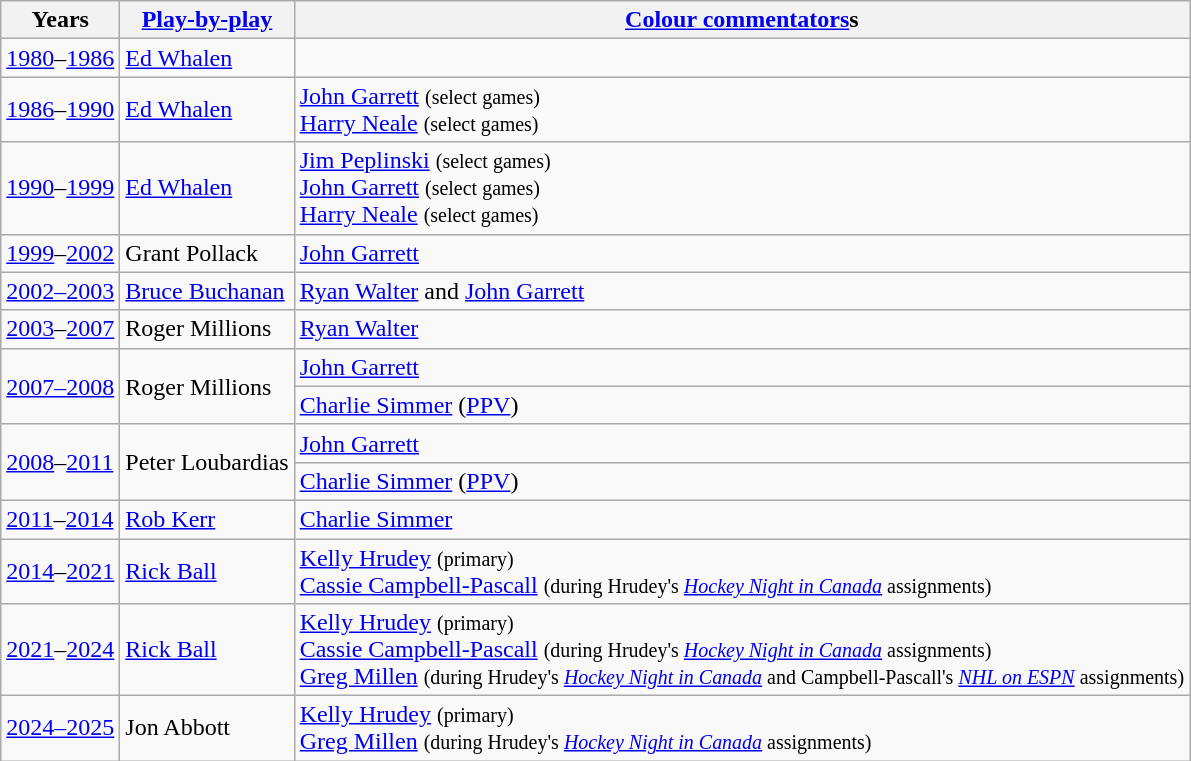<table class="wikitable">
<tr>
<th>Years</th>
<th><a href='#'>Play-by-play</a></th>
<th><a href='#'>Colour commentators</a>s</th>
</tr>
<tr>
<td><a href='#'>1980</a>–<a href='#'>1986</a></td>
<td><a href='#'>Ed Whalen</a></td>
</tr>
<tr>
<td><a href='#'>1986</a>–<a href='#'>1990</a></td>
<td><a href='#'>Ed Whalen</a></td>
<td><a href='#'>John Garrett</a> <small>(select games)</small><br><a href='#'>Harry Neale</a> <small>(select games)</small></td>
</tr>
<tr>
<td><a href='#'>1990</a>–<a href='#'>1999</a></td>
<td><a href='#'>Ed Whalen</a></td>
<td><a href='#'>Jim Peplinski</a> <small>(select games)</small><br><a href='#'>John Garrett</a> <small>(select games)</small><br><a href='#'>Harry Neale</a> <small>(select games)</small></td>
</tr>
<tr>
<td><a href='#'>1999</a>–<a href='#'>2002</a></td>
<td>Grant Pollack</td>
<td><a href='#'>John Garrett</a></td>
</tr>
<tr>
<td><a href='#'>2002–2003</a></td>
<td><a href='#'>Bruce Buchanan</a></td>
<td><a href='#'>Ryan Walter</a> and <a href='#'>John Garrett</a></td>
</tr>
<tr>
<td><a href='#'>2003</a>–<a href='#'>2007</a></td>
<td>Roger Millions</td>
<td><a href='#'>Ryan Walter</a></td>
</tr>
<tr>
<td rowspan=2><a href='#'>2007–2008</a></td>
<td rowspan=2>Roger Millions</td>
<td><a href='#'>John Garrett</a></td>
</tr>
<tr>
<td><a href='#'>Charlie Simmer</a> (<a href='#'>PPV</a>)</td>
</tr>
<tr>
<td rowspan=2><a href='#'>2008</a>–<a href='#'>2011</a></td>
<td rowspan=2>Peter Loubardias</td>
<td><a href='#'>John Garrett</a></td>
</tr>
<tr>
<td><a href='#'>Charlie Simmer</a> (<a href='#'>PPV</a>)</td>
</tr>
<tr>
<td><a href='#'>2011</a>–<a href='#'>2014</a></td>
<td><a href='#'>Rob Kerr</a></td>
<td><a href='#'>Charlie Simmer</a></td>
</tr>
<tr>
<td><a href='#'>2014</a>–<a href='#'>2021</a></td>
<td><a href='#'>Rick Ball</a></td>
<td><a href='#'>Kelly Hrudey</a> <small>(primary)</small><br><a href='#'>Cassie Campbell-Pascall</a> <small>(during Hrudey's <em><a href='#'>Hockey Night in Canada</a></em> assignments)</small></td>
</tr>
<tr>
<td><a href='#'>2021</a>–<a href='#'>2024</a></td>
<td><a href='#'>Rick Ball</a></td>
<td><a href='#'>Kelly Hrudey</a> <small>(primary)</small><br><a href='#'>Cassie Campbell-Pascall</a> <small>(during Hrudey's <em><a href='#'>Hockey Night in Canada</a></em> assignments)</small><br><a href='#'>Greg Millen</a> <small>(during Hrudey's <em><a href='#'>Hockey Night in Canada</a></em> and Campbell-Pascall's <em><a href='#'>NHL on ESPN</a></em> assignments)</small></td>
</tr>
<tr>
<td rowspan=2><a href='#'>2024–2025</a></td>
<td>Jon Abbott</td>
<td><a href='#'>Kelly Hrudey</a> <small>(primary)</small><br><a href='#'>Greg Millen</a> <small>(during Hrudey's <em><a href='#'>Hockey Night in Canada</a></em> assignments)</small></td>
</tr>
</table>
